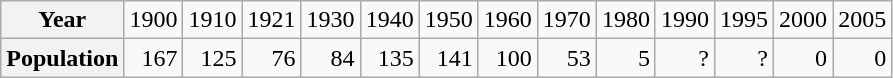<table class="wikitable" style="text-align:right;">
<tr>
<th>Year</th>
<td>1900</td>
<td>1910</td>
<td>1921</td>
<td>1930</td>
<td>1940</td>
<td>1950</td>
<td>1960</td>
<td>1970</td>
<td>1980</td>
<td>1990</td>
<td>1995</td>
<td>2000</td>
<td>2005</td>
</tr>
<tr>
<th>Population</th>
<td>167</td>
<td>125</td>
<td>76</td>
<td>84</td>
<td>135</td>
<td>141</td>
<td>100</td>
<td>53</td>
<td>5</td>
<td>?</td>
<td>?</td>
<td>0</td>
<td>0</td>
</tr>
</table>
